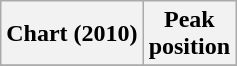<table class="wikitable sortable plainrowheaders">
<tr>
<th>Chart (2010)</th>
<th>Peak<br>position</th>
</tr>
<tr>
</tr>
</table>
